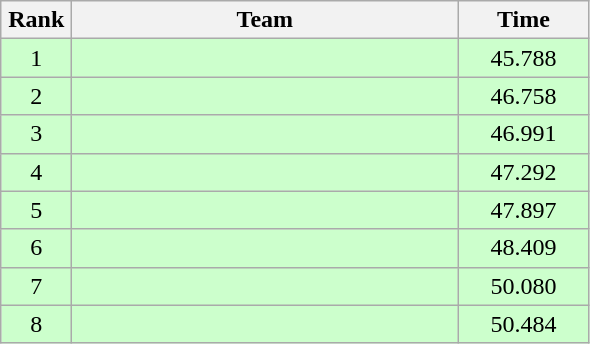<table class=wikitable style="text-align:center">
<tr>
<th width=40>Rank</th>
<th width=250>Team</th>
<th width=80>Time</th>
</tr>
<tr bgcolor="ccffcc">
<td>1</td>
<td align=left></td>
<td>45.788</td>
</tr>
<tr bgcolor="ccffcc">
<td>2</td>
<td align=left></td>
<td>46.758</td>
</tr>
<tr bgcolor="ccffcc">
<td>3</td>
<td align=left></td>
<td>46.991</td>
</tr>
<tr bgcolor="ccffcc">
<td>4</td>
<td align=left></td>
<td>47.292</td>
</tr>
<tr bgcolor="ccffcc">
<td>5</td>
<td align=left></td>
<td>47.897</td>
</tr>
<tr bgcolor="ccffcc">
<td>6</td>
<td align=left></td>
<td>48.409</td>
</tr>
<tr bgcolor="ccffcc">
<td>7</td>
<td align=left></td>
<td>50.080</td>
</tr>
<tr bgcolor="ccffcc">
<td>8</td>
<td align=left></td>
<td>50.484</td>
</tr>
</table>
